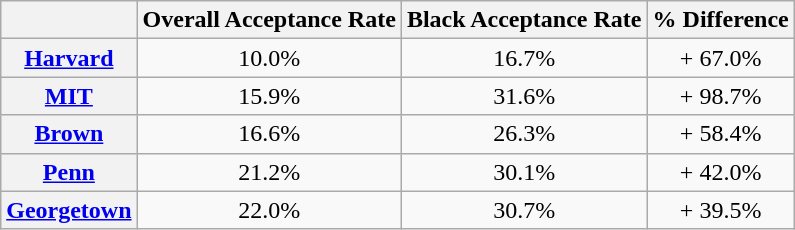<table style="text-align:center; float:right; clear:right; margin-left:4em; margin:auto;"  class="wikitable">
<tr>
<th></th>
<th>Overall Acceptance Rate</th>
<th>Black Acceptance Rate</th>
<th>% Difference</th>
</tr>
<tr>
<th><a href='#'>Harvard</a></th>
<td>10.0%</td>
<td>16.7%</td>
<td>+ 67.0%</td>
</tr>
<tr>
<th><a href='#'>MIT</a></th>
<td>15.9%</td>
<td>31.6%</td>
<td>+ 98.7%</td>
</tr>
<tr>
<th><a href='#'>Brown</a></th>
<td>16.6%</td>
<td>26.3%</td>
<td>+ 58.4%</td>
</tr>
<tr>
<th><a href='#'>Penn</a></th>
<td>21.2%</td>
<td>30.1%</td>
<td>+ 42.0%</td>
</tr>
<tr>
<th><a href='#'>Georgetown</a></th>
<td>22.0%</td>
<td>30.7%</td>
<td>+ 39.5%</td>
</tr>
</table>
